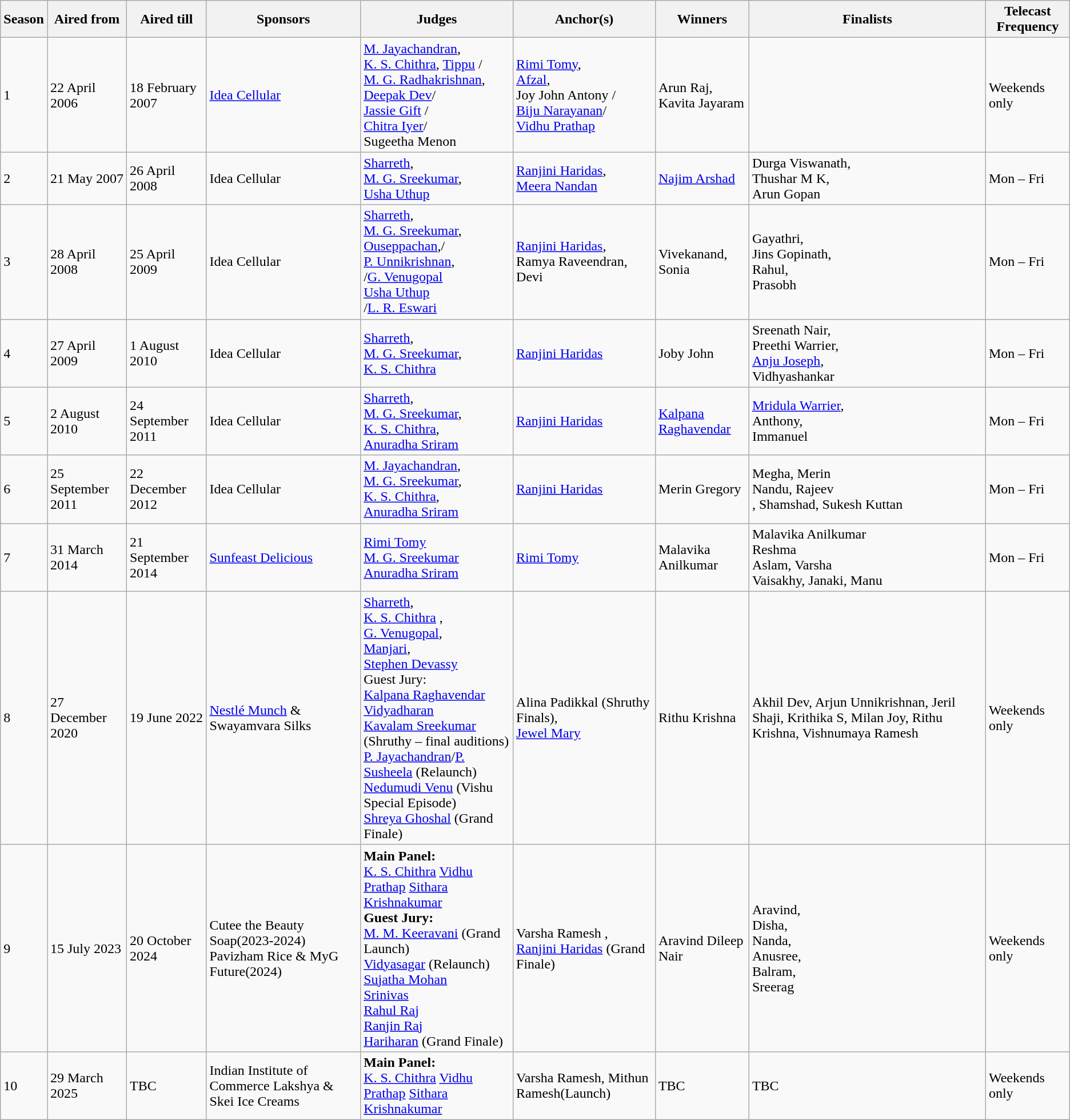<table class="wikitable">
<tr>
<th>Season</th>
<th>Aired from</th>
<th>Aired till</th>
<th>Sponsors</th>
<th>Judges</th>
<th>Anchor(s)</th>
<th>Winners</th>
<th>Finalists</th>
<th>Telecast Frequency</th>
</tr>
<tr>
<td>1</td>
<td>22 April 2006</td>
<td>18 February 2007</td>
<td><a href='#'>Idea Cellular</a></td>
<td><a href='#'>M. Jayachandran</a>,<br><a href='#'>K. S. Chithra</a>, <a href='#'>Tippu</a> /<br><a href='#'>M. G. Radhakrishnan</a>, <a href='#'>Deepak Dev</a>/<br> <a href='#'>Jassie Gift</a> /<br><a href='#'>Chitra Iyer</a>/<br> Sugeetha Menon</td>
<td><a href='#'>Rimi Tomy</a>, <br> <a href='#'>Afzal</a>, <br> Joy John Antony /<br><a href='#'>Biju Narayanan</a>/<br><a href='#'>Vidhu Prathap</a></td>
<td>Arun Raj, <br> Kavita Jayaram</td>
<td></td>
<td>Weekends only</td>
</tr>
<tr>
<td>2</td>
<td>21 May 2007</td>
<td>26 April 2008</td>
<td>Idea Cellular</td>
<td><a href='#'>Sharreth</a>,<br><a href='#'>M. G. Sreekumar</a>,<br><a href='#'>Usha Uthup</a></td>
<td><a href='#'>Ranjini Haridas</a>,<br><a href='#'>Meera Nandan</a></td>
<td><a href='#'>Najim Arshad</a></td>
<td>Durga Viswanath, <br> Thushar M K, <br> Arun Gopan</td>
<td>Mon – Fri</td>
</tr>
<tr>
<td>3</td>
<td>28 April 2008</td>
<td>25 April 2009</td>
<td>Idea Cellular</td>
<td><a href='#'>Sharreth</a>,<br><a href='#'>M. G. Sreekumar</a>,<br><a href='#'>Ouseppachan</a>,/<br><a href='#'>P. Unnikrishnan</a>,<br>/<a href='#'>G. Venugopal</a><br><a href='#'>Usha Uthup</a><br>/<a href='#'>L. R. Eswari</a></td>
<td><a href='#'>Ranjini Haridas</a>,<br>Ramya Raveendran,<br>Devi</td>
<td>Vivekanand, <br> Sonia</td>
<td>Gayathri, <br> Jins Gopinath, <br> Rahul, <br> Prasobh</td>
<td>Mon – Fri</td>
</tr>
<tr>
<td>4</td>
<td>27 April 2009</td>
<td>1 August 2010</td>
<td>Idea Cellular</td>
<td><a href='#'>Sharreth</a>,<br><a href='#'>M. G. Sreekumar</a>,<br><a href='#'>K. S. Chithra</a></td>
<td><a href='#'>Ranjini Haridas</a></td>
<td>Joby John</td>
<td>Sreenath Nair, <br> Preethi Warrier, <br> <a href='#'>Anju Joseph</a>, <br> Vidhyashankar</td>
<td>Mon – Fri</td>
</tr>
<tr>
<td>5</td>
<td>2 August 2010</td>
<td>24 September 2011</td>
<td>Idea Cellular</td>
<td><a href='#'>Sharreth</a>,<br><a href='#'>M. G. Sreekumar</a>,<br><a href='#'>K. S. Chithra</a>,<br><a href='#'>Anuradha Sriram</a></td>
<td><a href='#'>Ranjini Haridas</a></td>
<td><a href='#'>Kalpana Raghavendar</a></td>
<td><a href='#'>Mridula Warrier</a>,<br> Anthony, <br> Immanuel</td>
<td>Mon – Fri</td>
</tr>
<tr>
<td>6</td>
<td>25 September 2011</td>
<td>22 December 2012</td>
<td>Idea Cellular</td>
<td><a href='#'>M. Jayachandran</a>,<br><a href='#'>M. G. Sreekumar</a>,<br><a href='#'>K. S. Chithra</a>,<br><a href='#'>Anuradha Sriram</a></td>
<td><a href='#'>Ranjini Haridas</a></td>
<td>Merin Gregory</td>
<td>Megha, Merin<br>Nandu, Rajeev<br>, Shamshad, Sukesh Kuttan</td>
<td>Mon – Fri</td>
</tr>
<tr>
<td>7</td>
<td>31 March 2014</td>
<td>21 September 2014</td>
<td><a href='#'>Sunfeast Delicious</a></td>
<td><a href='#'>Rimi Tomy</a><br><a href='#'>M. G. Sreekumar</a><br><a href='#'>Anuradha Sriram</a></td>
<td><a href='#'>Rimi Tomy</a></td>
<td>Malavika Anilkumar</td>
<td>Malavika Anilkumar<br>Reshma <br>Aslam, Varsha<br>Vaisakhy, Janaki, Manu</td>
<td>Mon – Fri</td>
</tr>
<tr>
<td>8</td>
<td>27 December 2020</td>
<td>19 June 2022</td>
<td><a href='#'>Nestlé Munch</a> & Swayamvara Silks</td>
<td><a href='#'>Sharreth</a>,<br> <a href='#'>K. S. Chithra</a> ,<br><a href='#'>G. Venugopal</a>,<br><a href='#'>Manjari</a>,<br><a href='#'>Stephen Devassy</a><br>Guest Jury:<br><a href='#'>Kalpana Raghavendar</a><br><a href='#'>Vidyadharan</a><br><a href='#'>Kavalam Sreekumar</a> (Shruthy – final auditions)<br><a href='#'>P. Jayachandran</a>/<a href='#'>P. Susheela</a> (Relaunch)<br><a href='#'>Nedumudi Venu</a> (Vishu Special Episode)<br><a href='#'>Shreya Ghoshal</a> (Grand Finale)</td>
<td>Alina Padikkal (Shruthy Finals),<br><a href='#'>Jewel Mary</a></td>
<td>Rithu Krishna</td>
<td>Akhil Dev, Arjun Unnikrishnan, Jeril Shaji, Krithika S, Milan Joy, Rithu Krishna, Vishnumaya Ramesh</td>
<td>Weekends only</td>
</tr>
<tr>
<td>9</td>
<td>15 July 2023</td>
<td>20 October 2024</td>
<td>Cutee the Beauty Soap(2023-2024) <br> Pavizham Rice & MyG Future(2024)</td>
<td><strong>Main Panel:</strong><br><a href='#'>K. S. Chithra</a> <a href='#'>Vidhu Prathap</a> <a href='#'>Sithara Krishnakumar</a><br><strong>Guest Jury:</strong><br><a href='#'>M. M. Keeravani</a> (Grand Launch)<br><a href='#'>Vidyasagar</a> (Relaunch)<br><a href='#'>Sujatha Mohan</a><br><a href='#'>Srinivas</a><br><a href='#'>Rahul Raj</a><br><a href='#'>Ranjin Raj</a><br><a href='#'>Hariharan</a> (Grand Finale)</td>
<td>Varsha Ramesh ,<br> <a href='#'>Ranjini Haridas</a> (Grand Finale)</td>
<td>Aravind Dileep Nair</td>
<td>Aravind, <br> Disha,<br> Nanda,<br>  Anusree,<br> Balram,<br> Sreerag </td>
<td>Weekends only</td>
</tr>
<tr>
<td>10</td>
<td>29 March 2025</td>
<td>TBC</td>
<td>Indian Institute of Commerce Lakshya & Skei Ice Creams</td>
<td><strong>Main Panel:</strong><br><a href='#'>K. S. Chithra</a> <a href='#'>Vidhu Prathap</a> <a href='#'>Sithara Krishnakumar</a></td>
<td>Varsha Ramesh, Mithun Ramesh(Launch)</td>
<td>TBC</td>
<td>TBC</td>
<td>Weekends only</td>
</tr>
</table>
